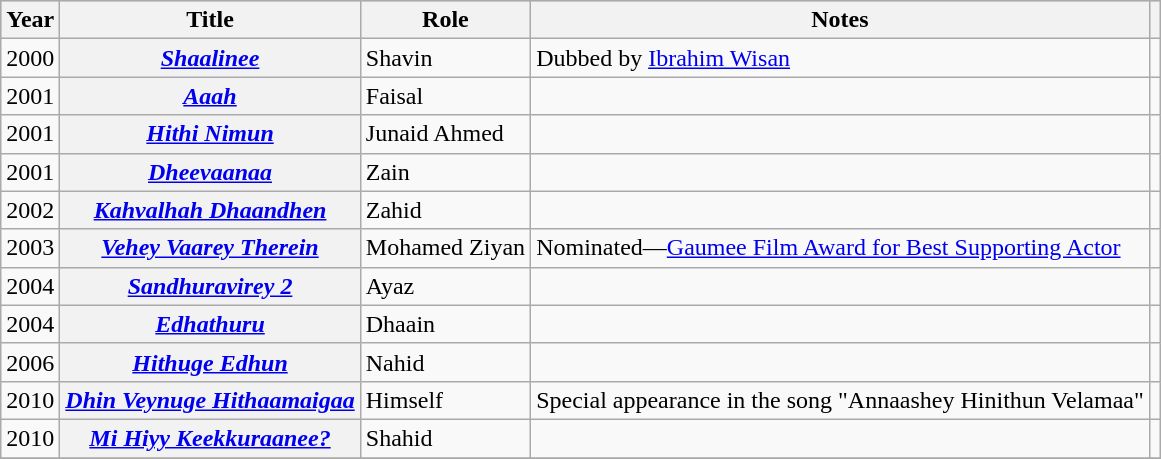<table class="wikitable sortable plainrowheaders">
<tr style="background:#ccc; text-align:center;">
<th scope="col">Year</th>
<th scope="col">Title</th>
<th scope="col">Role</th>
<th scope="col">Notes</th>
<th scope="col" class="unsortable"></th>
</tr>
<tr>
<td>2000</td>
<th scope="row"><em><a href='#'>Shaalinee</a></em></th>
<td>Shavin</td>
<td>Dubbed by <a href='#'>Ibrahim Wisan</a></td>
<td style="text-align: center;"></td>
</tr>
<tr>
<td>2001</td>
<th scope="row"><em><a href='#'>Aaah</a></em></th>
<td>Faisal</td>
<td></td>
<td style="text-align: center;"></td>
</tr>
<tr>
<td>2001</td>
<th scope="row"><em><a href='#'>Hithi Nimun</a></em></th>
<td>Junaid Ahmed</td>
<td></td>
<td style="text-align: center;"></td>
</tr>
<tr>
<td>2001</td>
<th scope="row"><em><a href='#'>Dheevaanaa</a></em></th>
<td>Zain</td>
<td></td>
<td style="text-align: center;"></td>
</tr>
<tr>
<td>2002</td>
<th scope="row"><em><a href='#'>Kahvalhah Dhaandhen</a></em></th>
<td>Zahid</td>
<td></td>
<td style="text-align: center;"></td>
</tr>
<tr>
<td>2003</td>
<th scope="row"><em><a href='#'>Vehey Vaarey Therein</a></em></th>
<td>Mohamed Ziyan</td>
<td>Nominated—<a href='#'>Gaumee Film Award for Best Supporting Actor</a></td>
<td style="text-align: center;"></td>
</tr>
<tr>
<td>2004</td>
<th scope="row"><em><a href='#'>Sandhuravirey 2</a></em></th>
<td>Ayaz</td>
<td></td>
<td style="text-align: center;"></td>
</tr>
<tr>
<td>2004</td>
<th scope="row"><em><a href='#'>Edhathuru</a></em></th>
<td>Dhaain</td>
<td></td>
<td style="text-align: center;"></td>
</tr>
<tr>
<td>2006</td>
<th scope="row"><em><a href='#'>Hithuge Edhun</a></em></th>
<td>Nahid</td>
<td></td>
<td style="text-align: center;"></td>
</tr>
<tr>
<td>2010</td>
<th scope="row"><em><a href='#'>Dhin Veynuge Hithaamaigaa</a></em></th>
<td>Himself</td>
<td>Special appearance in the song "Annaashey Hinithun Velamaa"</td>
<td style="text-align: center;"></td>
</tr>
<tr>
<td>2010</td>
<th scope="row"><em><a href='#'>Mi Hiyy Keekkuraanee?</a></em></th>
<td>Shahid</td>
<td></td>
<td style="text-align: center;"></td>
</tr>
<tr>
</tr>
</table>
